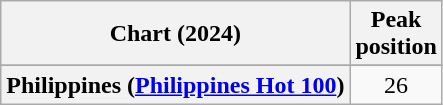<table class="wikitable sortable plainrowheaders" style="text-align:center">
<tr>
<th scope="col">Chart (2024)</th>
<th scope="col">Peak<br>position</th>
</tr>
<tr>
</tr>
<tr>
<th scope="row">Philippines (<a href='#'>Philippines Hot 100</a>)</th>
<td>26</td>
</tr>
</table>
